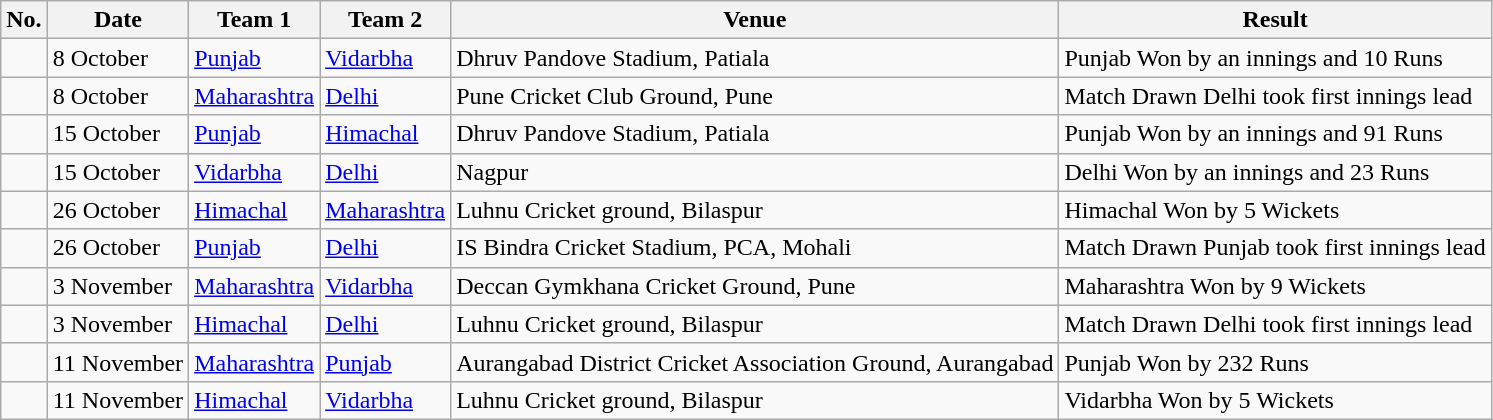<table class="wikitable collapsible collapsed">
<tr>
<th>No.</th>
<th>Date</th>
<th>Team 1</th>
<th>Team 2</th>
<th>Venue</th>
<th>Result</th>
</tr>
<tr>
<td> </td>
<td>8 October</td>
<td><a href='#'>Punjab</a></td>
<td><a href='#'>Vidarbha</a></td>
<td>Dhruv Pandove Stadium, Patiala</td>
<td>Punjab Won by an innings and 10 Runs</td>
</tr>
<tr>
<td> </td>
<td>8 October</td>
<td><a href='#'>Maharashtra</a></td>
<td><a href='#'>Delhi</a></td>
<td>Pune Cricket Club Ground, Pune</td>
<td>Match Drawn Delhi took first innings lead</td>
</tr>
<tr>
<td> </td>
<td>15 October</td>
<td><a href='#'>Punjab</a></td>
<td><a href='#'>Himachal</a></td>
<td>Dhruv Pandove Stadium, Patiala</td>
<td>Punjab Won by an innings and 91 Runs</td>
</tr>
<tr>
<td> </td>
<td>15 October</td>
<td><a href='#'>Vidarbha</a></td>
<td><a href='#'>Delhi</a></td>
<td>Nagpur</td>
<td>Delhi Won by an innings and 23 Runs</td>
</tr>
<tr>
<td> </td>
<td>26 October</td>
<td><a href='#'>Himachal</a></td>
<td><a href='#'>Maharashtra</a></td>
<td>Luhnu Cricket ground, Bilaspur</td>
<td>Himachal Won by 5 Wickets</td>
</tr>
<tr>
<td> </td>
<td>26 October</td>
<td><a href='#'>Punjab</a></td>
<td><a href='#'>Delhi</a></td>
<td>IS Bindra Cricket Stadium, PCA, Mohali</td>
<td>Match Drawn Punjab took first innings lead</td>
</tr>
<tr>
<td> </td>
<td>3 November</td>
<td><a href='#'>Maharashtra</a></td>
<td><a href='#'>Vidarbha</a></td>
<td>Deccan Gymkhana Cricket Ground, Pune</td>
<td>Maharashtra Won by 9 Wickets</td>
</tr>
<tr>
<td> </td>
<td>3 November</td>
<td><a href='#'>Himachal</a></td>
<td><a href='#'>Delhi</a></td>
<td>Luhnu Cricket ground, Bilaspur</td>
<td>Match Drawn Delhi took first innings lead</td>
</tr>
<tr>
<td> </td>
<td>11 November</td>
<td><a href='#'>Maharashtra</a></td>
<td><a href='#'>Punjab</a></td>
<td>Aurangabad District Cricket Association Ground, Aurangabad</td>
<td>Punjab Won by 232 Runs</td>
</tr>
<tr>
<td> </td>
<td>11 November</td>
<td><a href='#'>Himachal</a></td>
<td><a href='#'>Vidarbha</a></td>
<td>Luhnu Cricket ground, Bilaspur</td>
<td>Vidarbha Won by 5 Wickets</td>
</tr>
</table>
